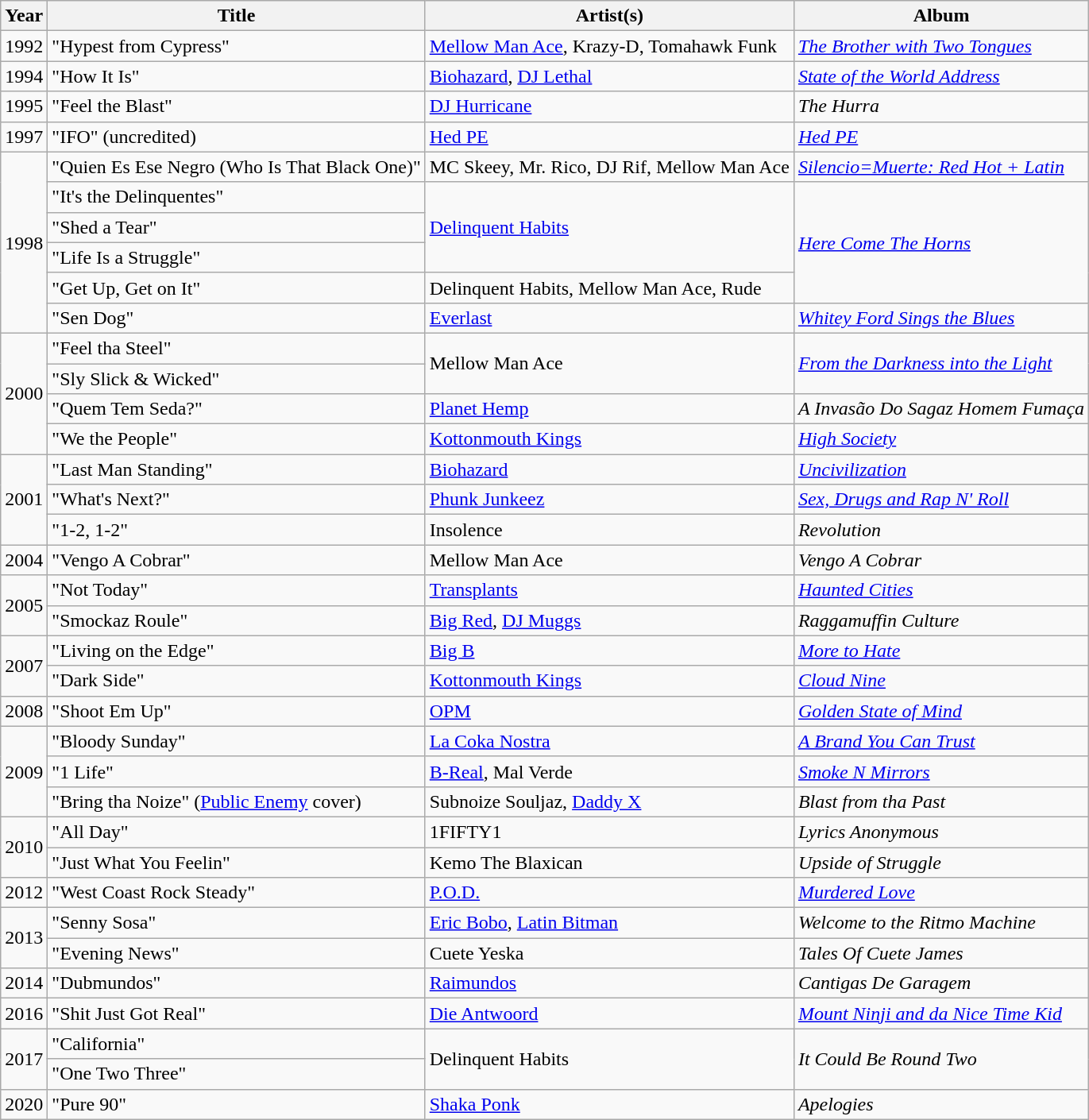<table class="wikitable">
<tr>
<th>Year</th>
<th>Title</th>
<th>Artist(s)</th>
<th>Album</th>
</tr>
<tr>
<td>1992</td>
<td>"Hypest from Cypress"</td>
<td><a href='#'>Mellow Man Ace</a>, Krazy-D, Tomahawk Funk</td>
<td><em><a href='#'>The Brother with Two Tongues</a></em></td>
</tr>
<tr>
<td>1994</td>
<td>"How It Is"</td>
<td><a href='#'>Biohazard</a>, <a href='#'>DJ Lethal</a></td>
<td><em><a href='#'>State of the World Address</a></em></td>
</tr>
<tr>
<td>1995</td>
<td>"Feel the Blast"</td>
<td><a href='#'>DJ Hurricane</a></td>
<td><em>The Hurra</em></td>
</tr>
<tr>
<td>1997</td>
<td>"IFO" (uncredited)</td>
<td><a href='#'>Hed PE</a></td>
<td><em><a href='#'>Hed PE</a></em></td>
</tr>
<tr>
<td rowspan="6">1998</td>
<td>"Quien Es Ese Negro (Who Is That Black One)"</td>
<td>MC Skeey, Mr. Rico, DJ Rif, Mellow Man Ace</td>
<td><em><a href='#'>Silencio=Muerte: Red Hot + Latin</a></em></td>
</tr>
<tr>
<td>"It's the Delinquentes"</td>
<td rowspan="3"><a href='#'>Delinquent Habits</a></td>
<td rowspan="4"><a href='#'><em>Here Come The Horns</em></a></td>
</tr>
<tr>
<td>"Shed a Tear"</td>
</tr>
<tr>
<td>"Life Is a Struggle"</td>
</tr>
<tr>
<td>"Get Up, Get on It"</td>
<td>Delinquent Habits, Mellow Man Ace, Rude</td>
</tr>
<tr>
<td>"Sen Dog"</td>
<td><a href='#'>Everlast</a></td>
<td><em><a href='#'>Whitey Ford Sings the Blues</a></em></td>
</tr>
<tr>
<td rowspan="4">2000</td>
<td>"Feel tha Steel"</td>
<td rowspan="2">Mellow Man Ace</td>
<td rowspan="2"><em><a href='#'>From the Darkness into the Light</a></em></td>
</tr>
<tr>
<td>"Sly Slick & Wicked"</td>
</tr>
<tr>
<td>"Quem Tem Seda?"</td>
<td><a href='#'>Planet Hemp</a></td>
<td><em>A Invasão Do Sagaz Homem Fumaça</em></td>
</tr>
<tr>
<td>"We the People"</td>
<td><a href='#'>Kottonmouth Kings</a></td>
<td><a href='#'><em>High Society</em></a></td>
</tr>
<tr>
<td rowspan="3">2001</td>
<td>"Last Man Standing"</td>
<td><a href='#'>Biohazard</a></td>
<td><em><a href='#'>Uncivilization</a></em></td>
</tr>
<tr>
<td>"What's Next?"</td>
<td><a href='#'>Phunk Junkeez</a></td>
<td><em><a href='#'>Sex, Drugs and Rap N' Roll</a></em></td>
</tr>
<tr>
<td>"1-2, 1-2"</td>
<td>Insolence</td>
<td><em>Revolution</em></td>
</tr>
<tr>
<td>2004</td>
<td>"Vengo A Cobrar"</td>
<td>Mellow Man Ace</td>
<td><em>Vengo A Cobrar</em></td>
</tr>
<tr>
<td rowspan="2">2005</td>
<td>"Not Today"</td>
<td><a href='#'>Transplants</a></td>
<td><em><a href='#'>Haunted Cities</a></em></td>
</tr>
<tr>
<td>"Smockaz Roule"</td>
<td><a href='#'>Big Red</a>, <a href='#'>DJ Muggs</a></td>
<td><em>Raggamuffin Culture</em></td>
</tr>
<tr>
<td rowspan="2">2007</td>
<td>"Living on the Edge"</td>
<td><a href='#'>Big B</a></td>
<td><em><a href='#'>More to Hate</a></em></td>
</tr>
<tr>
<td>"Dark Side"</td>
<td><a href='#'>Kottonmouth Kings</a></td>
<td><em><a href='#'>Cloud Nine</a></em></td>
</tr>
<tr>
<td>2008</td>
<td>"Shoot Em Up"</td>
<td><a href='#'>OPM</a></td>
<td><em><a href='#'>Golden State of Mind</a></em></td>
</tr>
<tr>
<td rowspan="3">2009</td>
<td>"Bloody Sunday"</td>
<td><a href='#'>La Coka Nostra</a></td>
<td><em><a href='#'>A Brand You Can Trust</a></em></td>
</tr>
<tr>
<td>"1 Life"</td>
<td><a href='#'>B-Real</a>, Mal Verde</td>
<td><em><a href='#'>Smoke N Mirrors</a></em></td>
</tr>
<tr>
<td>"Bring tha Noize" (<a href='#'>Public Enemy</a> cover)</td>
<td>Subnoize Souljaz, <a href='#'>Daddy X</a></td>
<td><em>Blast from tha Past</em></td>
</tr>
<tr>
<td rowspan="2">2010</td>
<td>"All Day"</td>
<td>1FIFTY1</td>
<td><em>Lyrics Anonymous</em></td>
</tr>
<tr>
<td>"Just What You Feelin"</td>
<td>Kemo The Blaxican</td>
<td><em>Upside of Struggle</em></td>
</tr>
<tr>
<td>2012</td>
<td>"West Coast Rock Steady"</td>
<td><a href='#'>P.O.D.</a></td>
<td><em><a href='#'>Murdered Love</a></em></td>
</tr>
<tr>
<td rowspan="2">2013</td>
<td>"Senny Sosa"</td>
<td><a href='#'>Eric Bobo</a>, <a href='#'>Latin Bitman</a></td>
<td><em>Welcome to the Ritmo Machine</em></td>
</tr>
<tr>
<td>"Evening News"</td>
<td>Cuete Yeska</td>
<td><em>Tales Of Cuete James</em></td>
</tr>
<tr>
<td>2014</td>
<td>"Dubmundos"</td>
<td><a href='#'>Raimundos</a></td>
<td><em>Cantigas De Garagem</em></td>
</tr>
<tr>
<td>2016</td>
<td>"Shit Just Got Real"</td>
<td><a href='#'>Die Antwoord</a></td>
<td><em><a href='#'>Mount Ninji and da Nice Time Kid</a></em></td>
</tr>
<tr>
<td rowspan="2">2017</td>
<td>"California"</td>
<td rowspan="2">Delinquent Habits</td>
<td rowspan="2"><em>It Could Be Round Two</em></td>
</tr>
<tr>
<td>"One Two Three"</td>
</tr>
<tr>
<td>2020</td>
<td>"Pure 90"</td>
<td><a href='#'>Shaka Ponk</a></td>
<td><em>Apelogies</em></td>
</tr>
</table>
